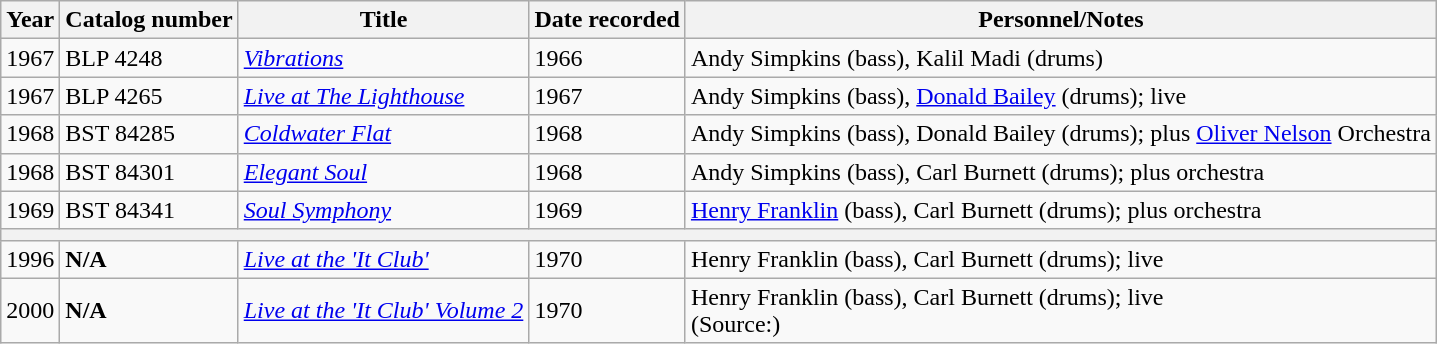<table class="wikitable sortable">
<tr>
<th>Year</th>
<th>Catalog number</th>
<th>Title</th>
<th>Date recorded</th>
<th>Personnel/Notes</th>
</tr>
<tr>
<td>1967</td>
<td>BLP 4248</td>
<td><em><a href='#'>Vibrations</a></em></td>
<td>1966</td>
<td>Andy Simpkins (bass), Kalil Madi (drums)</td>
</tr>
<tr>
<td>1967</td>
<td>BLP 4265</td>
<td><em><a href='#'>Live at The Lighthouse</a></em></td>
<td>1967</td>
<td>Andy Simpkins (bass), <a href='#'>Donald Bailey</a> (drums); live</td>
</tr>
<tr>
<td>1968</td>
<td>BST 84285</td>
<td><em><a href='#'>Coldwater Flat</a></em></td>
<td>1968</td>
<td>Andy Simpkins (bass), Donald Bailey (drums); plus <a href='#'>Oliver Nelson</a> Orchestra</td>
</tr>
<tr>
<td>1968</td>
<td>BST 84301</td>
<td><em><a href='#'>Elegant Soul</a></em></td>
<td>1968</td>
<td>Andy Simpkins (bass), Carl Burnett (drums); plus orchestra</td>
</tr>
<tr>
<td>1969</td>
<td>BST 84341</td>
<td><em><a href='#'>Soul Symphony</a></em></td>
<td>1969</td>
<td><a href='#'>Henry Franklin</a> (bass), Carl Burnett (drums); plus orchestra</td>
</tr>
<tr>
<th colspan="5"></th>
</tr>
<tr>
<td>1996</td>
<td><strong>N/A</strong></td>
<td><em><a href='#'>Live at the 'It Club'</a></em></td>
<td>1970</td>
<td>Henry Franklin (bass), Carl Burnett (drums); live</td>
</tr>
<tr>
<td>2000</td>
<td><strong>N/A</strong></td>
<td><em><a href='#'>Live at the 'It Club' Volume 2</a></em></td>
<td>1970</td>
<td>Henry Franklin (bass), Carl Burnett (drums); live<br>(Source:)</td>
</tr>
</table>
